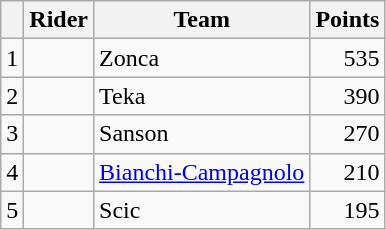<table class="wikitable">
<tr>
<th></th>
<th>Rider</th>
<th>Team</th>
<th>Points</th>
</tr>
<tr>
<td>1</td>
<td> </td>
<td>Zonca</td>
<td align=right>535</td>
</tr>
<tr>
<td>2</td>
<td></td>
<td>Teka</td>
<td align=right>390</td>
</tr>
<tr>
<td>3</td>
<td> </td>
<td>Sanson</td>
<td align=right>270</td>
</tr>
<tr>
<td>4</td>
<td></td>
<td><a href='#'>Bianchi-Campagnolo</a></td>
<td align=right>210</td>
</tr>
<tr>
<td>5</td>
<td></td>
<td>Scic</td>
<td align=right>195</td>
</tr>
</table>
